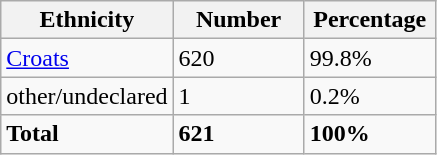<table class="wikitable">
<tr>
<th width="100px">Ethnicity</th>
<th width="80px">Number</th>
<th width="80px">Percentage</th>
</tr>
<tr>
<td><a href='#'>Croats</a></td>
<td>620</td>
<td>99.8%</td>
</tr>
<tr>
<td>other/undeclared</td>
<td>1</td>
<td>0.2%</td>
</tr>
<tr>
<td><strong>Total</strong></td>
<td><strong>621</strong></td>
<td><strong>100%</strong></td>
</tr>
</table>
